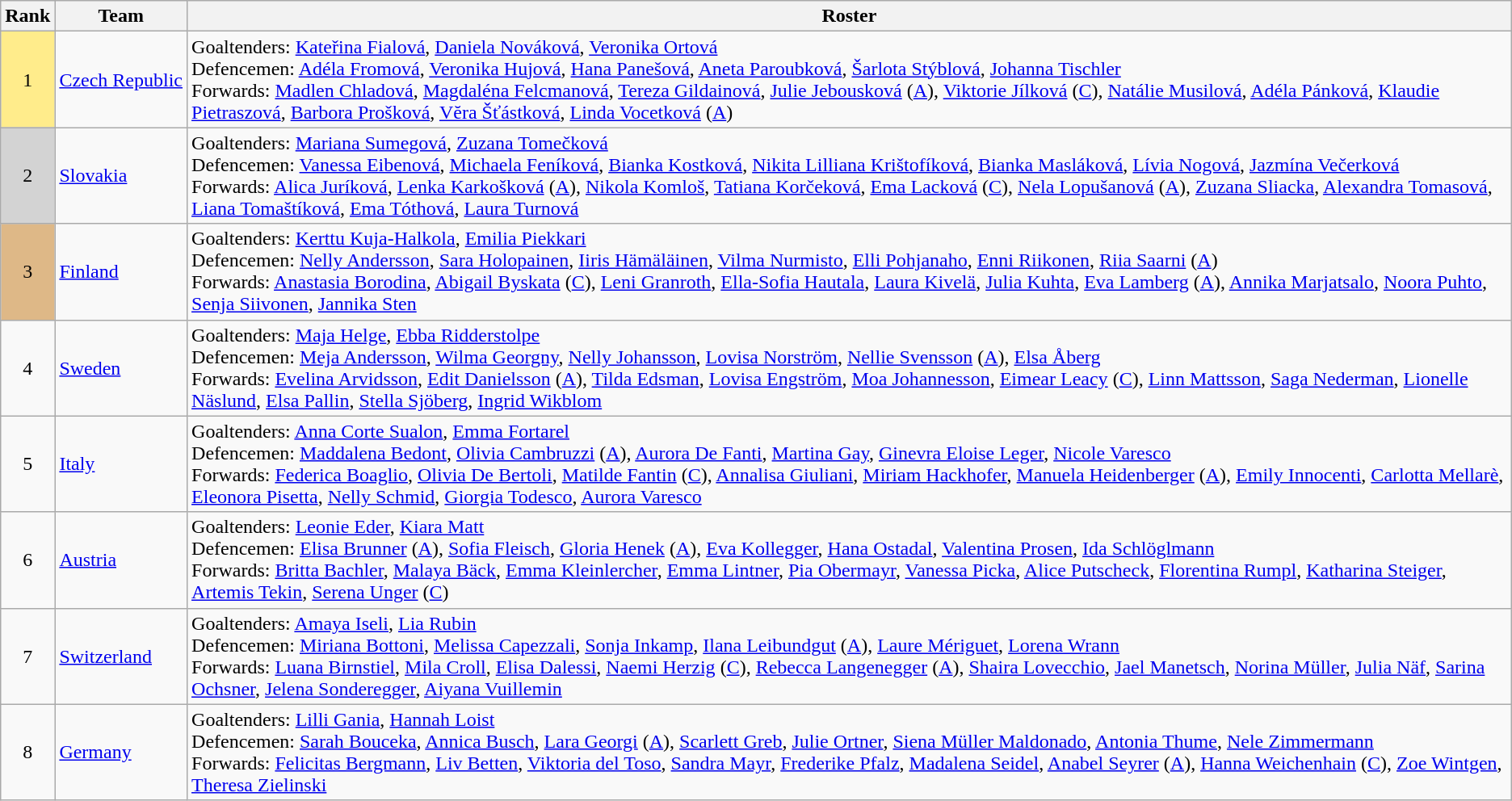<table class="wikitable">
<tr>
<th>Rank</th>
<th>Team</th>
<th>Roster</th>
</tr>
<tr>
<td bgcolor="#FFEC8B" align="center">1</td>
<td style="white-space:nowrap;"> <a href='#'>Czech Republic</a></td>
<td style="text-size:90%">Goaltenders: <a href='#'>Kateřina Fialová</a>, <a href='#'>Daniela Nováková</a>, <a href='#'>Veronika Ortová</a><br>Defencemen: <a href='#'>Adéla Fromová</a>, <a href='#'>Veronika Hujová</a>, <a href='#'>Hana Panešová</a>, <a href='#'>Aneta Paroubková</a>, <a href='#'>Šarlota Stýblová</a>, <a href='#'>Johanna Tischler</a><br>Forwards: <a href='#'>Madlen Chladová</a>, <a href='#'>Magdaléna Felcmanová</a>, <a href='#'>Tereza Gildainová</a>, <a href='#'>Julie Jebousková</a> (<a href='#'>A</a>), <a href='#'>Viktorie Jílková</a> (<a href='#'>C</a>), <a href='#'>Natálie Musilová</a>, <a href='#'>Adéla Pánková</a>, <a href='#'>Klaudie Pietraszová</a>, <a href='#'>Barbora Prošková</a>, <a href='#'>Vĕra Šťástková</a>, <a href='#'>Linda Vocetková</a> (<a href='#'>A</a>)<br></td>
</tr>
<tr>
<td bgcolor="#D3D3D3" align="center">2</td>
<td style="white-space:nowrap;"> <a href='#'>Slovakia</a></td>
<td>Goaltenders: <a href='#'>Mariana Sumegová</a>, <a href='#'>Zuzana Tomečková</a><br>Defencemen: <a href='#'>Vanessa Eibenová</a>, <a href='#'>Michaela Feníková</a>, <a href='#'>Bianka Kostková</a>, <a href='#'>Nikita Lilliana Krištofíková</a>, <a href='#'>Bianka Masláková</a>, <a href='#'>Lívia Nogová</a>, <a href='#'>Jazmína Večerková</a><br>Forwards: <a href='#'>Alica Juríková</a>, <a href='#'>Lenka Karkošková</a> (<a href='#'>A</a>), <a href='#'>Nikola Komloš</a>, <a href='#'>Tatiana Korčeková</a>, <a href='#'>Ema Lacková</a> (<a href='#'>C</a>), <a href='#'>Nela Lopušanová</a> (<a href='#'>A</a>), <a href='#'>Zuzana Sliacka</a>, <a href='#'>Alexandra Tomasová</a>, <a href='#'>Liana Tomaštíková</a>, <a href='#'>Ema Tóthová</a>, <a href='#'>Laura Turnová</a><br></td>
</tr>
<tr>
<td bgcolor="#DEB887" align="center">3</td>
<td style="white-space:nowrap;"> <a href='#'>Finland</a></td>
<td>Goaltenders: <a href='#'>Kerttu Kuja-Halkola</a>, <a href='#'>Emilia Piekkari</a><br>Defencemen: <a href='#'>Nelly Andersson</a>, <a href='#'>Sara Holopainen</a>, <a href='#'>Iiris Hämäläinen</a>, <a href='#'>Vilma Nurmisto</a>, <a href='#'>Elli Pohjanaho</a>, <a href='#'>Enni Riikonen</a>, <a href='#'>Riia Saarni</a> (<a href='#'>A</a>)<br>Forwards: <a href='#'>Anastasia Borodina</a>, <a href='#'>Abigail Byskata</a> (<a href='#'>C</a>), <a href='#'>Leni Granroth</a>, <a href='#'>Ella-Sofia Hautala</a>, <a href='#'>Laura Kivelä</a>, <a href='#'>Julia Kuhta</a>, <a href='#'>Eva Lamberg</a> (<a href='#'>A</a>), <a href='#'>Annika Marjatsalo</a>, <a href='#'>Noora Puhto</a>, <a href='#'>Senja Siivonen</a>, <a href='#'>Jannika Sten</a><br></td>
</tr>
<tr>
<td align="center">4</td>
<td style="white-space:nowrap;"> <a href='#'>Sweden</a></td>
<td>Goaltenders: <a href='#'>Maja Helge</a>, <a href='#'>Ebba Ridderstolpe</a><br>Defencemen: <a href='#'>Meja Andersson</a>, <a href='#'>Wilma Georgny</a>, <a href='#'>Nelly Johansson</a>, <a href='#'>Lovisa Norström</a>, <a href='#'>Nellie Svensson</a> (<a href='#'>A</a>), <a href='#'>Elsa Åberg</a><br>Forwards: <a href='#'>Evelina Arvidsson</a>, <a href='#'>Edit Danielsson</a> (<a href='#'>A</a>), <a href='#'>Tilda Edsman</a>, <a href='#'>Lovisa Engström</a>, <a href='#'>Moa Johannesson</a>, <a href='#'>Eimear Leacy</a> (<a href='#'>C</a>), <a href='#'>Linn Mattsson</a>, <a href='#'>Saga Nederman</a>, <a href='#'>Lionelle Näslund</a>, <a href='#'>Elsa Pallin</a>, <a href='#'>Stella Sjöberg</a>, <a href='#'>Ingrid Wikblom</a><br></td>
</tr>
<tr>
<td align="center">5</td>
<td style="white-space:nowrap;"> <a href='#'>Italy</a></td>
<td>Goaltenders: <a href='#'>Anna Corte Sualon</a>, <a href='#'>Emma Fortarel</a><br>Defencemen: <a href='#'>Maddalena Bedont</a>, <a href='#'>Olivia Cambruzzi</a> (<a href='#'>A</a>), <a href='#'>Aurora De Fanti</a>, <a href='#'>Martina Gay</a>, <a href='#'>Ginevra Eloise Leger</a>, <a href='#'>Nicole Varesco</a><br>Forwards: <a href='#'>Federica Boaglio</a>, <a href='#'>Olivia De Bertoli</a>, <a href='#'>Matilde Fantin</a> (<a href='#'>C</a>), <a href='#'>Annalisa Giuliani</a>, <a href='#'>Miriam Hackhofer</a>, <a href='#'>Manuela Heidenberger</a> (<a href='#'>A</a>), <a href='#'>Emily Innocenti</a>, <a href='#'>Carlotta Mellarè</a>, <a href='#'>Eleonora Pisetta</a>, <a href='#'>Nelly Schmid</a>, <a href='#'>Giorgia Todesco</a>, <a href='#'>Aurora Varesco</a><br></td>
</tr>
<tr>
<td align="center">6</td>
<td style="white-space:nowrap;"> <a href='#'>Austria</a></td>
<td>Goaltenders: <a href='#'>Leonie Eder</a>, <a href='#'>Kiara Matt</a><br>Defencemen: <a href='#'>Elisa Brunner</a> (<a href='#'>A</a>), <a href='#'>Sofia Fleisch</a>, <a href='#'>Gloria Henek</a> (<a href='#'>A</a>), <a href='#'>Eva Kollegger</a>, <a href='#'>Hana Ostadal</a>, <a href='#'>Valentina Prosen</a>, <a href='#'>Ida Schlöglmann</a> <br>Forwards: <a href='#'>Britta Bachler</a>, <a href='#'>Malaya Bäck</a>, <a href='#'>Emma Kleinlercher</a>, <a href='#'>Emma Lintner</a>, <a href='#'>Pia Obermayr</a>, <a href='#'>Vanessa Picka</a>, <a href='#'>Alice Putscheck</a>, <a href='#'>Florentina Rumpl</a>, <a href='#'>Katharina Steiger</a>, <a href='#'>Artemis Tekin</a>, <a href='#'>Serena Unger</a> (<a href='#'>C</a>)<br></td>
</tr>
<tr>
<td align="center">7</td>
<td style="white-space:nowrap;"> <a href='#'>Switzerland</a></td>
<td>Goaltenders: <a href='#'>Amaya Iseli</a>, <a href='#'>Lia Rubin</a><br>Defencemen: <a href='#'>Miriana Bottoni</a>, <a href='#'>Melissa Capezzali</a>, <a href='#'>Sonja Inkamp</a>, <a href='#'>Ilana Leibundgut</a> (<a href='#'>A</a>), <a href='#'>Laure Mériguet</a>, <a href='#'>Lorena Wrann</a><br>Forwards: <a href='#'>Luana Birnstiel</a>, <a href='#'>Mila Croll</a>, <a href='#'>Elisa Dalessi</a>, <a href='#'>Naemi Herzig</a> (<a href='#'>C</a>), <a href='#'>Rebecca Langenegger</a> (<a href='#'>A</a>), <a href='#'>Shaira Lovecchio</a>, <a href='#'>Jael Manetsch</a>, <a href='#'>Norina Müller</a>, <a href='#'>Julia Näf</a>, <a href='#'>Sarina Ochsner</a>, <a href='#'>Jelena Sonderegger</a>, <a href='#'>Aiyana Vuillemin</a><br></td>
</tr>
<tr>
<td align="center">8</td>
<td style="white-space:nowrap;"> <a href='#'>Germany</a></td>
<td>Goaltenders: <a href='#'>Lilli Gania</a>, <a href='#'>Hannah Loist</a><br>Defencemen: <a href='#'>Sarah Bouceka</a>, <a href='#'>Annica Busch</a>, <a href='#'>Lara Georgi</a> (<a href='#'>A</a>), <a href='#'>Scarlett Greb</a>, <a href='#'>Julie Ortner</a>, <a href='#'>Siena Müller Maldonado</a>, <a href='#'>Antonia Thume</a>, <a href='#'>Nele Zimmermann</a><br>Forwards: <a href='#'>Felicitas Bergmann</a>, <a href='#'>Liv Betten</a>, <a href='#'>Viktoria del Toso</a>, <a href='#'>Sandra Mayr</a>, <a href='#'>Frederike Pfalz</a>, <a href='#'>Madalena Seidel</a>, <a href='#'>Anabel Seyrer</a> (<a href='#'>A</a>), <a href='#'>Hanna Weichenhain</a> (<a href='#'>C</a>), <a href='#'>Zoe Wintgen</a>, <a href='#'>Theresa Zielinski</a><br></td>
</tr>
</table>
